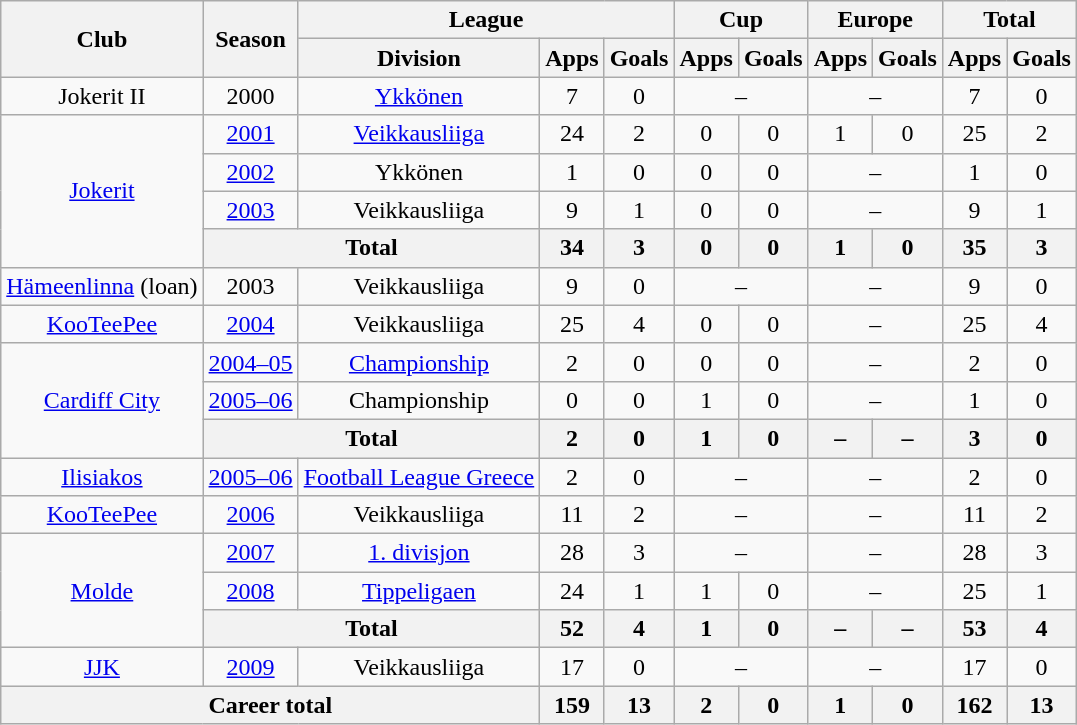<table class="wikitable" style="text-align:center">
<tr>
<th rowspan="2">Club</th>
<th rowspan="2">Season</th>
<th colspan="3">League</th>
<th colspan="2">Cup</th>
<th colspan="2">Europe</th>
<th colspan="2">Total</th>
</tr>
<tr>
<th>Division</th>
<th>Apps</th>
<th>Goals</th>
<th>Apps</th>
<th>Goals</th>
<th>Apps</th>
<th>Goals</th>
<th>Apps</th>
<th>Goals</th>
</tr>
<tr>
<td>Jokerit II</td>
<td>2000</td>
<td><a href='#'>Ykkönen</a></td>
<td>7</td>
<td>0</td>
<td colspan="2">–</td>
<td colspan="2">–</td>
<td>7</td>
<td>0</td>
</tr>
<tr>
<td rowspan="4"><a href='#'>Jokerit</a></td>
<td><a href='#'>2001</a></td>
<td><a href='#'>Veikkausliiga</a></td>
<td>24</td>
<td>2</td>
<td>0</td>
<td>0</td>
<td>1</td>
<td>0</td>
<td>25</td>
<td>2</td>
</tr>
<tr>
<td><a href='#'>2002</a></td>
<td>Ykkönen</td>
<td>1</td>
<td>0</td>
<td>0</td>
<td>0</td>
<td colspan="2">–</td>
<td>1</td>
<td>0</td>
</tr>
<tr>
<td><a href='#'>2003</a></td>
<td>Veikkausliiga</td>
<td>9</td>
<td>1</td>
<td>0</td>
<td>0</td>
<td colspan="2">–</td>
<td>9</td>
<td>1</td>
</tr>
<tr>
<th colspan="2">Total</th>
<th>34</th>
<th>3</th>
<th>0</th>
<th>0</th>
<th>1</th>
<th>0</th>
<th>35</th>
<th>3</th>
</tr>
<tr>
<td><a href='#'>Hämeenlinna</a> (loan)</td>
<td>2003</td>
<td>Veikkausliiga</td>
<td>9</td>
<td>0</td>
<td colspan="2">–</td>
<td colspan="2">–</td>
<td>9</td>
<td>0</td>
</tr>
<tr>
<td><a href='#'>KooTeePee</a></td>
<td><a href='#'>2004</a></td>
<td>Veikkausliiga</td>
<td>25</td>
<td>4</td>
<td>0</td>
<td>0</td>
<td colspan="2">–</td>
<td>25</td>
<td>4</td>
</tr>
<tr>
<td rowspan="3"><a href='#'>Cardiff City</a></td>
<td><a href='#'>2004–05</a></td>
<td><a href='#'>Championship</a></td>
<td>2</td>
<td>0</td>
<td>0</td>
<td>0</td>
<td colspan="2">–</td>
<td>2</td>
<td>0</td>
</tr>
<tr>
<td><a href='#'>2005–06</a></td>
<td>Championship</td>
<td>0</td>
<td>0</td>
<td>1</td>
<td>0</td>
<td colspan="2">–</td>
<td>1</td>
<td>0</td>
</tr>
<tr>
<th colspan="2">Total</th>
<th>2</th>
<th>0</th>
<th>1</th>
<th>0</th>
<th>–</th>
<th>–</th>
<th>3</th>
<th>0</th>
</tr>
<tr>
<td><a href='#'>Ilisiakos</a></td>
<td><a href='#'>2005–06</a></td>
<td><a href='#'>Football League Greece</a></td>
<td>2</td>
<td>0</td>
<td colspan="2">–</td>
<td colspan="2">–</td>
<td>2</td>
<td>0</td>
</tr>
<tr>
<td><a href='#'>KooTeePee</a></td>
<td><a href='#'>2006</a></td>
<td>Veikkausliiga</td>
<td>11</td>
<td>2</td>
<td colspan="2">–</td>
<td colspan="2">–</td>
<td>11</td>
<td>2</td>
</tr>
<tr>
<td rowspan="3"><a href='#'>Molde</a></td>
<td><a href='#'>2007</a></td>
<td><a href='#'>1. divisjon</a></td>
<td>28</td>
<td>3</td>
<td colspan="2">–</td>
<td colspan="2">–</td>
<td>28</td>
<td>3</td>
</tr>
<tr>
<td><a href='#'>2008</a></td>
<td><a href='#'>Tippeligaen</a></td>
<td>24</td>
<td>1</td>
<td>1</td>
<td>0</td>
<td colspan="2">–</td>
<td>25</td>
<td>1</td>
</tr>
<tr>
<th colspan="2">Total</th>
<th>52</th>
<th>4</th>
<th>1</th>
<th>0</th>
<th>–</th>
<th>–</th>
<th>53</th>
<th>4</th>
</tr>
<tr>
<td><a href='#'>JJK</a></td>
<td><a href='#'>2009</a></td>
<td>Veikkausliiga</td>
<td>17</td>
<td>0</td>
<td colspan="2">–</td>
<td colspan="2">–</td>
<td>17</td>
<td>0</td>
</tr>
<tr>
<th colspan="3">Career total</th>
<th>159</th>
<th>13</th>
<th>2</th>
<th>0</th>
<th>1</th>
<th>0</th>
<th>162</th>
<th>13</th>
</tr>
</table>
